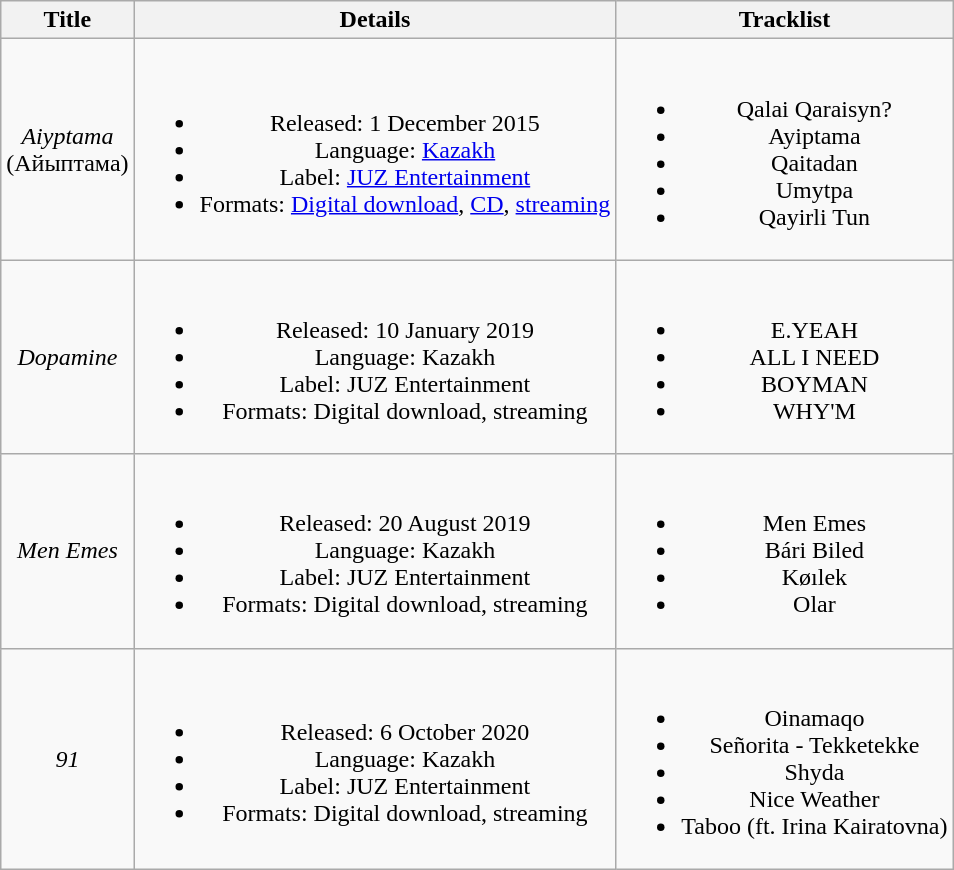<table class="wikitable plainrowheaders" style="text-align:center;">
<tr>
<th scope="col">Title</th>
<th scope="col">Details</th>
<th scope="col">Tracklist</th>
</tr>
<tr>
<td><em>Aiyptama</em> <br> (Айыптама)</td>
<td><br><ul><li>Released: 1 December 2015</li><li>Language: <a href='#'>Kazakh</a></li><li>Label: <a href='#'>JUZ Entertainment</a></li><li>Formats: <a href='#'>Digital download</a>, <a href='#'>CD</a>, <a href='#'>streaming</a></li></ul></td>
<td><br><ul><li>Qalai Qaraisyn?</li><li>Ayiptama</li><li>Qaitadan</li><li>Umytpa</li><li>Qayirli Tun</li></ul></td>
</tr>
<tr>
<td><em>Dopamine</em></td>
<td><br><ul><li>Released: 10 January 2019</li><li>Language: Kazakh</li><li>Label: JUZ Entertainment</li><li>Formats: Digital download, streaming</li></ul></td>
<td><br><ul><li>E.YEAH</li><li>ALL I NEED</li><li>BOYMAN</li><li>WHY'M</li></ul></td>
</tr>
<tr>
<td><em>Men Emes</em></td>
<td><br><ul><li>Released: 20 August 2019</li><li>Language: Kazakh</li><li>Label: JUZ Entertainment</li><li>Formats: Digital download, streaming</li></ul></td>
<td><br><ul><li>Men Emes</li><li>Bári Biled</li><li>Køılek</li><li>Olar</li></ul></td>
</tr>
<tr>
<td><em>91</em></td>
<td><br><ul><li>Released: 6 October 2020</li><li>Language: Kazakh</li><li>Label: JUZ Entertainment</li><li>Formats: Digital download, streaming</li></ul></td>
<td><br><ul><li>Oinamaqo</li><li>Señorita - Tekketekke</li><li>Shyda</li><li>Nice Weather</li><li>Taboo (ft. Irina Kairatovna)</li></ul></td>
</tr>
</table>
